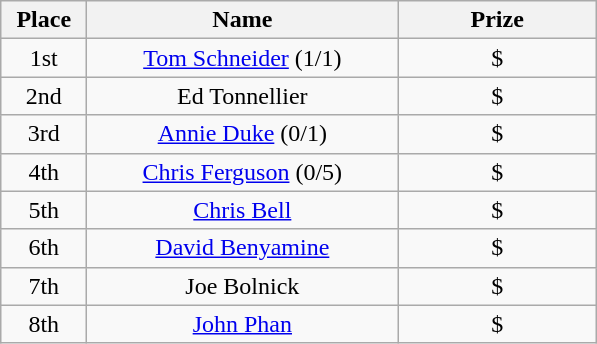<table class="wikitable" style="text-align:center">
<tr>
<th width="50">Place</th>
<th width="200">Name</th>
<th width="125">Prize</th>
</tr>
<tr>
<td>1st</td>
<td><a href='#'>Tom Schneider</a> (1/1)</td>
<td>$</td>
</tr>
<tr>
<td>2nd</td>
<td>Ed Tonnellier</td>
<td>$</td>
</tr>
<tr>
<td>3rd</td>
<td><a href='#'>Annie Duke</a> (0/1)</td>
<td>$</td>
</tr>
<tr>
<td>4th</td>
<td><a href='#'>Chris Ferguson</a> (0/5)</td>
<td>$</td>
</tr>
<tr>
<td>5th</td>
<td><a href='#'>Chris Bell</a></td>
<td>$</td>
</tr>
<tr>
<td>6th</td>
<td><a href='#'>David Benyamine</a></td>
<td>$</td>
</tr>
<tr>
<td>7th</td>
<td>Joe Bolnick</td>
<td>$</td>
</tr>
<tr>
<td>8th</td>
<td><a href='#'>John Phan</a></td>
<td>$</td>
</tr>
</table>
